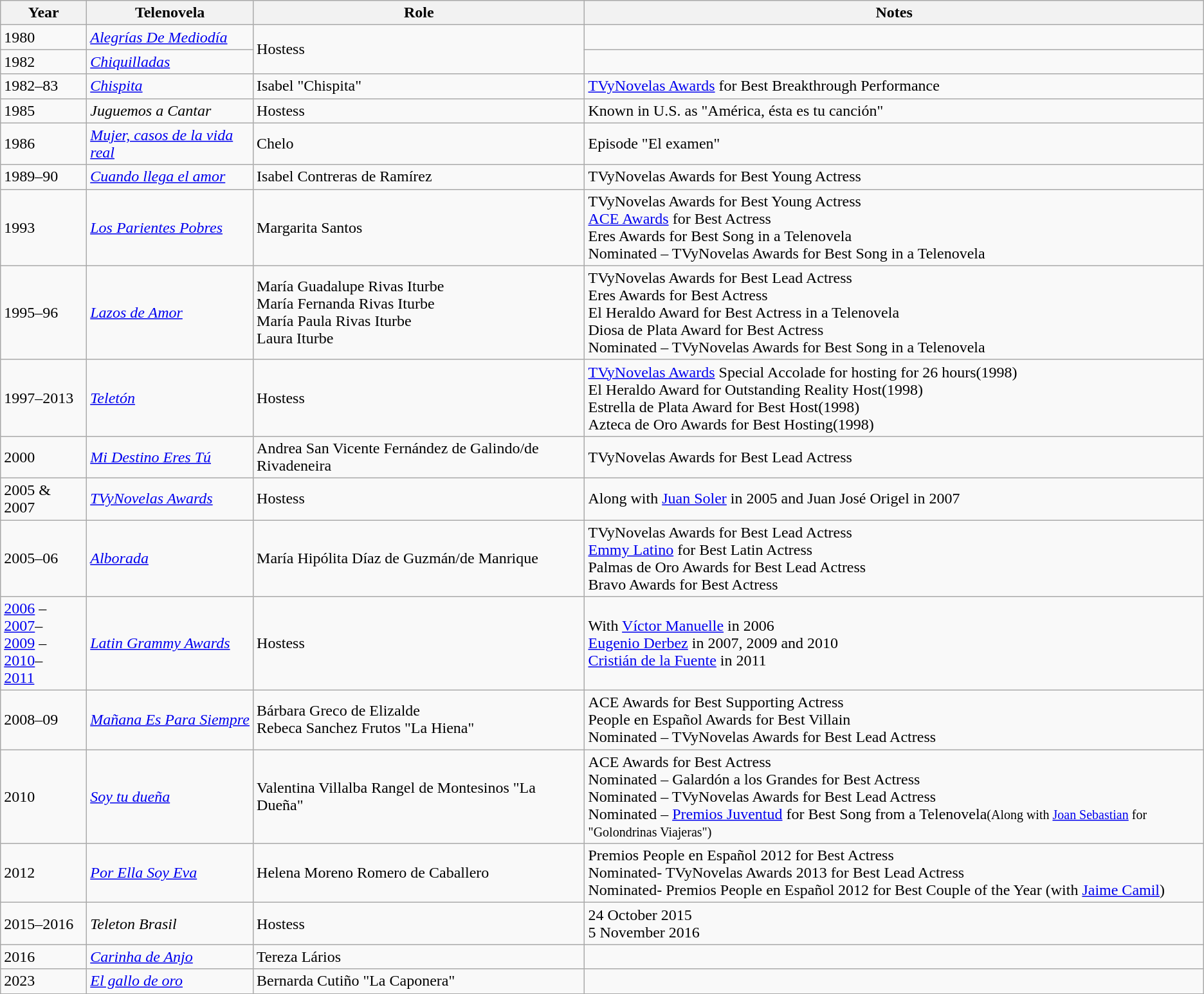<table class="wikitable">
<tr>
<th>Year</th>
<th>Telenovela</th>
<th>Role</th>
<th>Notes</th>
</tr>
<tr>
<td>1980</td>
<td><em><a href='#'>Alegrías De Mediodía</a></em></td>
<td rowspan="2">Hostess</td>
<td></td>
</tr>
<tr>
<td>1982</td>
<td><em><a href='#'>Chiquilladas</a></em></td>
<td></td>
</tr>
<tr>
<td>1982–83</td>
<td><em><a href='#'>Chispita</a></em></td>
<td>Isabel "Chispita"</td>
<td><a href='#'>TVyNovelas Awards</a> for Best Breakthrough Performance</td>
</tr>
<tr>
<td>1985</td>
<td><em>Juguemos a Cantar</em></td>
<td>Hostess</td>
<td>Known in U.S. as "América, ésta es tu canción"</td>
</tr>
<tr>
<td>1986</td>
<td><em><a href='#'>Mujer, casos de la vida real</a></em></td>
<td>Chelo</td>
<td>Episode "El examen"</td>
</tr>
<tr>
<td>1989–90</td>
<td><em><a href='#'>Cuando llega el amor</a></em></td>
<td>Isabel Contreras de Ramírez</td>
<td>TVyNovelas Awards for Best Young Actress</td>
</tr>
<tr>
<td>1993</td>
<td><em><a href='#'>Los Parientes Pobres</a></em></td>
<td>Margarita Santos</td>
<td>TVyNovelas Awards for Best Young Actress<br><a href='#'>ACE Awards</a> for Best Actress<br>Eres Awards for Best Song in a Telenovela<br>Nominated – TVyNovelas Awards for Best Song in a Telenovela</td>
</tr>
<tr>
<td>1995–96</td>
<td><em><a href='#'>Lazos de Amor</a></em></td>
<td>María Guadalupe Rivas Iturbe<br>María Fernanda Rivas Iturbe<br>María Paula Rivas Iturbe<br>Laura Iturbe</td>
<td>TVyNovelas Awards for Best Lead Actress<br>Eres Awards for Best Actress<br>El Heraldo Award for Best Actress in a Telenovela<br>Diosa de Plata Award for Best Actress<br>Nominated – TVyNovelas Awards for Best Song in a Telenovela</td>
</tr>
<tr>
<td>1997–2013</td>
<td><em><a href='#'>Teletón</a></em></td>
<td>Hostess</td>
<td><a href='#'>TVyNovelas Awards</a> Special Accolade for hosting for 26 hours(1998)<br>El Heraldo Award for Outstanding Reality Host(1998)<br>Estrella de Plata Award for Best Host(1998)<br>Azteca de Oro Awards for Best Hosting(1998)</td>
</tr>
<tr>
<td>2000</td>
<td><em><a href='#'>Mi Destino Eres Tú</a></em></td>
<td>Andrea San Vicente Fernández de Galindo/de Rivadeneira</td>
<td>TVyNovelas Awards for Best Lead Actress</td>
</tr>
<tr>
<td>2005 & 2007</td>
<td><em><a href='#'>TVyNovelas Awards</a></em></td>
<td>Hostess</td>
<td>Along with <a href='#'>Juan Soler</a> in 2005 and Juan José Origel in 2007</td>
</tr>
<tr>
<td>2005–06</td>
<td><em><a href='#'>Alborada</a></em></td>
<td>María Hipólita Díaz de Guzmán/de Manrique</td>
<td>TVyNovelas Awards for Best Lead Actress<br><a href='#'>Emmy Latino</a> for Best Latin Actress<br>Palmas de Oro Awards for Best Lead Actress<br>Bravo Awards for Best Actress</td>
</tr>
<tr>
<td><a href='#'>2006</a> – <a href='#'>2007</a>–<br><a href='#'>2009</a> – <a href='#'>2010</a>–<br><a href='#'>2011</a></td>
<td><em><a href='#'>Latin Grammy Awards</a></em></td>
<td>Hostess</td>
<td>With <a href='#'>Víctor Manuelle</a> in 2006<br><a href='#'>Eugenio Derbez</a> in 2007, 2009 and 2010<br><a href='#'>Cristián de la Fuente</a> in 2011</td>
</tr>
<tr>
<td>2008–09</td>
<td><em><a href='#'>Mañana Es Para Siempre</a></em></td>
<td>Bárbara Greco de Elizalde<br>Rebeca Sanchez Frutos "La Hiena"</td>
<td>ACE Awards for Best Supporting Actress<br>People en Español Awards for Best Villain<br>Nominated – TVyNovelas Awards for Best Lead Actress</td>
</tr>
<tr>
<td>2010</td>
<td><em><a href='#'>Soy tu dueña</a></em></td>
<td>Valentina Villalba Rangel de Montesinos  "La Dueña"</td>
<td>ACE Awards for Best Actress<br>Nominated – Galardón a los Grandes for Best Actress<br>Nominated – TVyNovelas Awards for Best Lead Actress<br>Nominated – <a href='#'>Premios Juventud</a> for Best Song from a Telenovela<small>(Along with <a href='#'>Joan Sebastian</a> for "Golondrinas Viajeras")</small></td>
</tr>
<tr>
<td>2012</td>
<td><em><a href='#'>Por Ella Soy Eva</a></em></td>
<td>Helena Moreno Romero de Caballero</td>
<td>Premios People en Español 2012 for Best Actress<br>Nominated- TVyNovelas Awards 2013 for Best Lead Actress<br>Nominated- Premios People en Español 2012 for Best Couple of the Year (with <a href='#'>Jaime Camil</a>)</td>
</tr>
<tr>
<td>2015–2016</td>
<td><em>Teleton Brasil</em></td>
<td>Hostess</td>
<td>24 October 2015<br>5 November 2016</td>
</tr>
<tr>
<td>2016</td>
<td><em><a href='#'>Carinha de Anjo</a></em></td>
<td>Tereza Lários</td>
<td></td>
</tr>
<tr>
<td>2023</td>
<td><em><a href='#'>El gallo de oro</a></em></td>
<td>Bernarda Cutiño "La Caponera"</td>
<td></td>
</tr>
<tr>
</tr>
</table>
